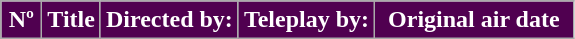<table class=wikitable style="background:#FFFFFF">
<tr style="color:#FFFFFF">
<th style="background:#500050; width:20px">Nº</th>
<th style="background:#500050">Title</th>
<th style="background:#500050">Directed by:</th>
<th style="background:#500050">Teleplay by:</th>
<th style="background:#500050; width:125px">Original air date<br>












</th>
</tr>
</table>
